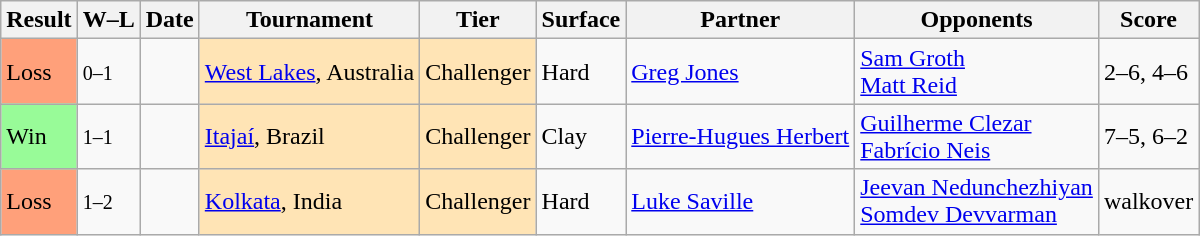<table class="sortable wikitable">
<tr>
<th>Result</th>
<th class="unsortable">W–L</th>
<th>Date</th>
<th>Tournament</th>
<th>Tier</th>
<th>Surface</th>
<th>Partner</th>
<th>Opponents</th>
<th class="unsortable">Score</th>
</tr>
<tr>
<td bgcolor=FFA07A>Loss</td>
<td><small>0–1</small></td>
<td><a href='#'></a></td>
<td style="background:moccasin;"><a href='#'>West Lakes</a>, Australia</td>
<td style="background:moccasin;">Challenger</td>
<td>Hard</td>
<td> <a href='#'>Greg Jones</a></td>
<td> <a href='#'>Sam Groth</a><br> <a href='#'>Matt Reid</a></td>
<td>2–6, 4–6</td>
</tr>
<tr>
<td bgcolor=98fb98>Win</td>
<td><small>1–1</small></td>
<td><a href='#'></a></td>
<td style="background:moccasin;"><a href='#'>Itajaí</a>, Brazil</td>
<td style="background:moccasin;">Challenger</td>
<td>Clay</td>
<td> <a href='#'>Pierre-Hugues Herbert</a></td>
<td> <a href='#'>Guilherme Clezar</a><br> <a href='#'>Fabrício Neis</a></td>
<td>7–5, 6–2</td>
</tr>
<tr>
<td bgcolor=FFA07A>Loss</td>
<td><small>1–2</small></td>
<td><a href='#'></a></td>
<td style="background:moccasin;"><a href='#'>Kolkata</a>, India</td>
<td style="background:moccasin;">Challenger</td>
<td>Hard</td>
<td> <a href='#'>Luke Saville</a></td>
<td> <a href='#'>Jeevan Nedunchezhiyan</a><br> <a href='#'>Somdev Devvarman</a></td>
<td>walkover</td>
</tr>
</table>
